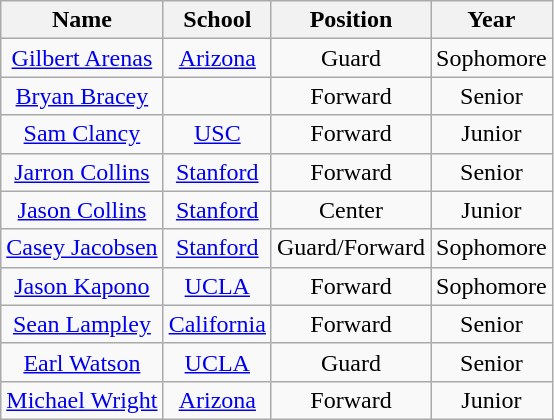<table class="wikitable sortable" style="text-align: center;">
<tr>
<th>Name</th>
<th>School</th>
<th>Position</th>
<th>Year</th>
</tr>
<tr>
<td data-sort-value="Arenas, Gilbert"><a href='#'>Gilbert Arenas</a></td>
<td><a href='#'>Arizona</a></td>
<td>Guard</td>
<td data-sort-value="2">Sophomore</td>
</tr>
<tr>
<td data-sort-value="Bracey, Bryan"><a href='#'>Bryan Bracey</a></td>
<td></td>
<td>Forward</td>
<td data-sort-value="4">Senior</td>
</tr>
<tr>
<td data-sort-value="Clancy, Sam"><a href='#'>Sam Clancy</a></td>
<td><a href='#'>USC</a></td>
<td>Forward</td>
<td data-sort-value="3">Junior</td>
</tr>
<tr>
<td data-sort-value="Collins, Jarron"><a href='#'>Jarron Collins</a></td>
<td><a href='#'>Stanford</a></td>
<td>Forward</td>
<td data-sort-value="4">Senior</td>
</tr>
<tr>
<td data-sort-value="Collins, Jason"><a href='#'>Jason Collins</a></td>
<td><a href='#'>Stanford</a></td>
<td>Center</td>
<td data-sort-value="3">Junior</td>
</tr>
<tr>
<td data-sort-value="Jacobsen, Casey"><a href='#'>Casey Jacobsen</a></td>
<td><a href='#'>Stanford</a></td>
<td>Guard/Forward</td>
<td data-sort-value="2">Sophomore</td>
</tr>
<tr>
<td data-sort-value="Kapono, Jason"><a href='#'>Jason Kapono</a></td>
<td><a href='#'>UCLA</a></td>
<td>Forward</td>
<td data-sort-value="2">Sophomore</td>
</tr>
<tr>
<td data-sort-value="Lampley, Sean"><a href='#'>Sean Lampley</a></td>
<td><a href='#'>California</a></td>
<td>Forward</td>
<td data-sort-value="4">Senior</td>
</tr>
<tr>
<td data-sort-value="Watson, Earl"><a href='#'>Earl Watson</a></td>
<td><a href='#'>UCLA</a></td>
<td>Guard</td>
<td data-sort-value="4">Senior</td>
</tr>
<tr>
<td data-sort-value="Wright, Michael"><a href='#'>Michael Wright</a></td>
<td><a href='#'>Arizona</a></td>
<td>Forward</td>
<td data-sort-value="3">Junior</td>
</tr>
</table>
